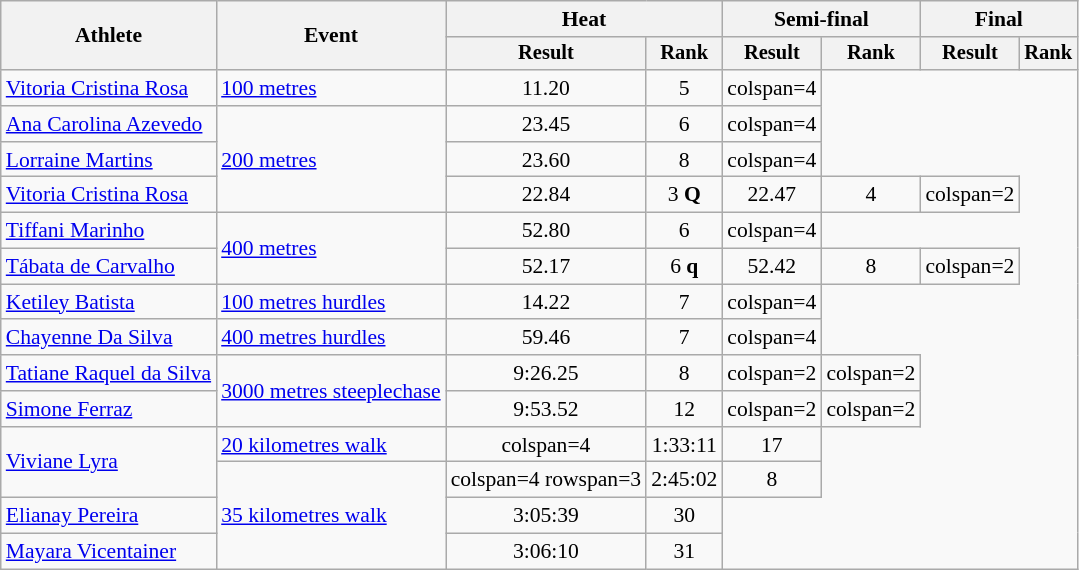<table class="wikitable" style="font-size:90%">
<tr>
<th rowspan="2">Athlete</th>
<th rowspan="2">Event</th>
<th colspan="2">Heat</th>
<th colspan="2">Semi-final</th>
<th colspan="2">Final</th>
</tr>
<tr style="font-size:95%">
<th>Result</th>
<th>Rank</th>
<th>Result</th>
<th>Rank</th>
<th>Result</th>
<th>Rank</th>
</tr>
<tr align=center>
<td align=left><a href='#'>Vitoria Cristina Rosa</a></td>
<td align=left><a href='#'>100 metres</a></td>
<td>11.20 </td>
<td>5</td>
<td>colspan=4 </td>
</tr>
<tr align=center>
<td align=left><a href='#'>Ana Carolina Azevedo</a></td>
<td align=left rowspan=3><a href='#'>200 metres</a></td>
<td>23.45 </td>
<td>6</td>
<td>colspan=4 </td>
</tr>
<tr align=center>
<td align=left><a href='#'>Lorraine Martins</a></td>
<td>23.60 </td>
<td>8</td>
<td>colspan=4 </td>
</tr>
<tr align=center>
<td align=left><a href='#'>Vitoria Cristina Rosa</a></td>
<td>22.84 </td>
<td>3 <strong>Q</strong></td>
<td>22.47  </td>
<td>4</td>
<td>colspan=2 </td>
</tr>
<tr align=center>
<td align=left><a href='#'>Tiffani Marinho</a></td>
<td align=left rowspan=2><a href='#'>400 metres</a></td>
<td>52.80</td>
<td>6</td>
<td>colspan=4 </td>
</tr>
<tr align=center>
<td align=left><a href='#'>Tábata de Carvalho</a></td>
<td>52.17</td>
<td>6 <strong>q</strong></td>
<td>52.42</td>
<td>8</td>
<td>colspan=2 </td>
</tr>
<tr align=center>
<td align=left><a href='#'>Ketiley Batista</a></td>
<td align=left><a href='#'>100 metres hurdles</a></td>
<td>14.22 </td>
<td>7</td>
<td>colspan=4 </td>
</tr>
<tr align=center>
<td align=left><a href='#'>Chayenne Da Silva</a></td>
<td align=left><a href='#'>400 metres hurdles</a></td>
<td>59.46</td>
<td>7</td>
<td>colspan=4 </td>
</tr>
<tr align=center>
<td align=left><a href='#'>Tatiane Raquel da Silva</a></td>
<td align=left rowspan=2><a href='#'>3000 metres steeplechase</a></td>
<td>9:26.25</td>
<td>8</td>
<td>colspan=2 </td>
<td>colspan=2 </td>
</tr>
<tr align=center>
<td align=left><a href='#'>Simone Ferraz</a></td>
<td>9:53.52</td>
<td>12</td>
<td>colspan=2 </td>
<td>colspan=2 </td>
</tr>
<tr align=center>
<td align=left rowspan=2><a href='#'>Viviane Lyra</a></td>
<td align=left><a href='#'>20 kilometres walk</a></td>
<td>colspan=4 </td>
<td>1:33:11</td>
<td>17</td>
</tr>
<tr align=center>
<td align=left rowspan=3><a href='#'>35 kilometres walk</a></td>
<td>colspan=4 rowspan=3 </td>
<td>2:45:02</td>
<td>8 <strong></strong></td>
</tr>
<tr align=center>
<td align=left><a href='#'>Elianay Pereira</a></td>
<td>3:05:39</td>
<td>30 </td>
</tr>
<tr align=center>
<td align=left><a href='#'>Mayara Vicentainer</a></td>
<td>3:06:10</td>
<td>31</td>
</tr>
</table>
